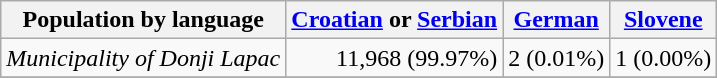<table class="wikitable sortable">
<tr>
<th>Population by language</th>
<th><a href='#'>Croatian</a> or <a href='#'>Serbian</a></th>
<th><a href='#'>German</a></th>
<th><a href='#'>Slovene</a></th>
</tr>
<tr>
<td><em>Municipality of Donji Lapac</em></td>
<td align="right">11,968 (99.97%)</td>
<td align="right">2 (0.01%)</td>
<td align="right">1 (0.00%)</td>
</tr>
<tr>
</tr>
</table>
